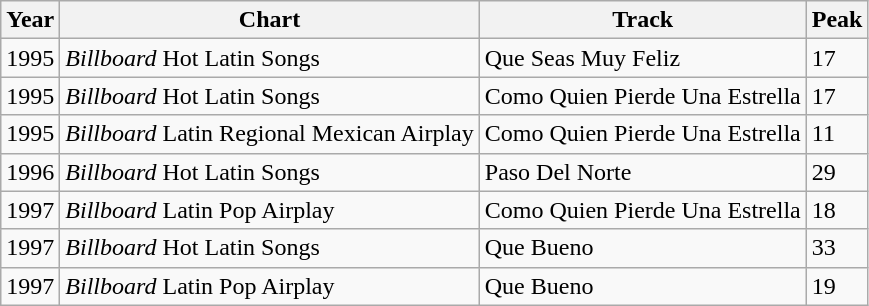<table class="wikitable">
<tr>
<th>Year</th>
<th>Chart</th>
<th>Track</th>
<th>Peak</th>
</tr>
<tr>
<td>1995</td>
<td><em>Billboard</em> Hot Latin Songs</td>
<td>Que Seas Muy Feliz</td>
<td>17</td>
</tr>
<tr>
<td>1995</td>
<td><em>Billboard</em> Hot Latin Songs</td>
<td>Como Quien Pierde Una Estrella</td>
<td>17</td>
</tr>
<tr>
<td>1995</td>
<td><em>Billboard</em> Latin Regional Mexican Airplay</td>
<td>Como Quien Pierde Una Estrella</td>
<td>11</td>
</tr>
<tr>
<td>1996</td>
<td><em>Billboard</em> Hot Latin Songs</td>
<td>Paso Del Norte</td>
<td>29</td>
</tr>
<tr>
<td>1997</td>
<td><em>Billboard</em> Latin Pop Airplay</td>
<td>Como Quien Pierde Una Estrella</td>
<td>18</td>
</tr>
<tr>
<td>1997</td>
<td><em>Billboard</em> Hot Latin Songs</td>
<td>Que Bueno</td>
<td>33</td>
</tr>
<tr>
<td>1997</td>
<td><em>Billboard</em> Latin Pop Airplay</td>
<td>Que Bueno</td>
<td>19</td>
</tr>
</table>
